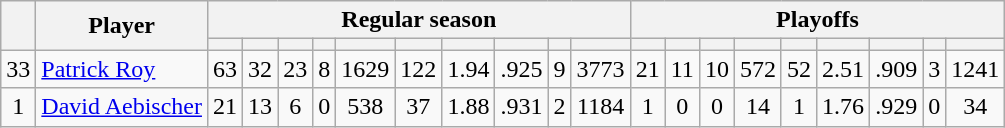<table class="wikitable plainrowheaders" style="text-align:center;">
<tr>
<th scope="col" rowspan="2"></th>
<th scope="col" rowspan="2">Player</th>
<th scope=colgroup colspan=10>Regular season</th>
<th scope=colgroup colspan=9>Playoffs</th>
</tr>
<tr>
<th scope="col"></th>
<th scope="col"></th>
<th scope="col"></th>
<th scope="col"></th>
<th scope="col"></th>
<th scope="col"></th>
<th scope="col"></th>
<th scope="col"></th>
<th scope="col"></th>
<th scope="col"></th>
<th scope="col"></th>
<th scope="col"></th>
<th scope="col"></th>
<th scope="col"></th>
<th scope="col"></th>
<th scope="col"></th>
<th scope="col"></th>
<th scope="col"></th>
<th scope="col"></th>
</tr>
<tr>
<td scope="row">33</td>
<td align="left"><a href='#'>Patrick Roy</a></td>
<td>63</td>
<td>32</td>
<td>23</td>
<td>8</td>
<td>1629</td>
<td>122</td>
<td>1.94</td>
<td>.925</td>
<td>9</td>
<td>3773</td>
<td>21</td>
<td>11</td>
<td>10</td>
<td>572</td>
<td>52</td>
<td>2.51</td>
<td>.909</td>
<td>3</td>
<td>1241</td>
</tr>
<tr>
<td scope="row">1</td>
<td align="left"><a href='#'>David Aebischer</a></td>
<td>21</td>
<td>13</td>
<td>6</td>
<td>0</td>
<td>538</td>
<td>37</td>
<td>1.88</td>
<td>.931</td>
<td>2</td>
<td>1184</td>
<td>1</td>
<td>0</td>
<td>0</td>
<td>14</td>
<td>1</td>
<td>1.76</td>
<td>.929</td>
<td>0</td>
<td>34</td>
</tr>
</table>
